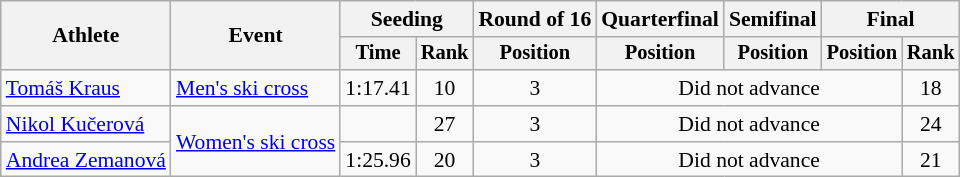<table class="wikitable" style="font-size:90%">
<tr>
<th rowspan="2">Athlete</th>
<th rowspan="2">Event</th>
<th colspan="2">Seeding</th>
<th>Round of 16</th>
<th>Quarterfinal</th>
<th>Semifinal</th>
<th colspan=2>Final</th>
</tr>
<tr style="font-size:95%">
<th>Time</th>
<th>Rank</th>
<th>Position</th>
<th>Position</th>
<th>Position</th>
<th>Position</th>
<th>Rank</th>
</tr>
<tr align=center>
<td align=left><a href='#'>Tomáš Kraus</a></td>
<td align=left><a href='#'>Men's ski cross</a></td>
<td>1:17.41</td>
<td>10</td>
<td>3</td>
<td colspan=3>Did not advance</td>
<td>18</td>
</tr>
<tr align=center>
<td align=left><a href='#'>Nikol Kučerová</a></td>
<td align=left rowspan=2><a href='#'>Women's ski cross</a></td>
<td></td>
<td>27</td>
<td>3</td>
<td colspan=3>Did not advance</td>
<td>24</td>
</tr>
<tr align=center>
<td align=left><a href='#'>Andrea Zemanová</a></td>
<td>1:25.96</td>
<td>20</td>
<td>3</td>
<td colspan=3>Did not advance</td>
<td>21</td>
</tr>
</table>
